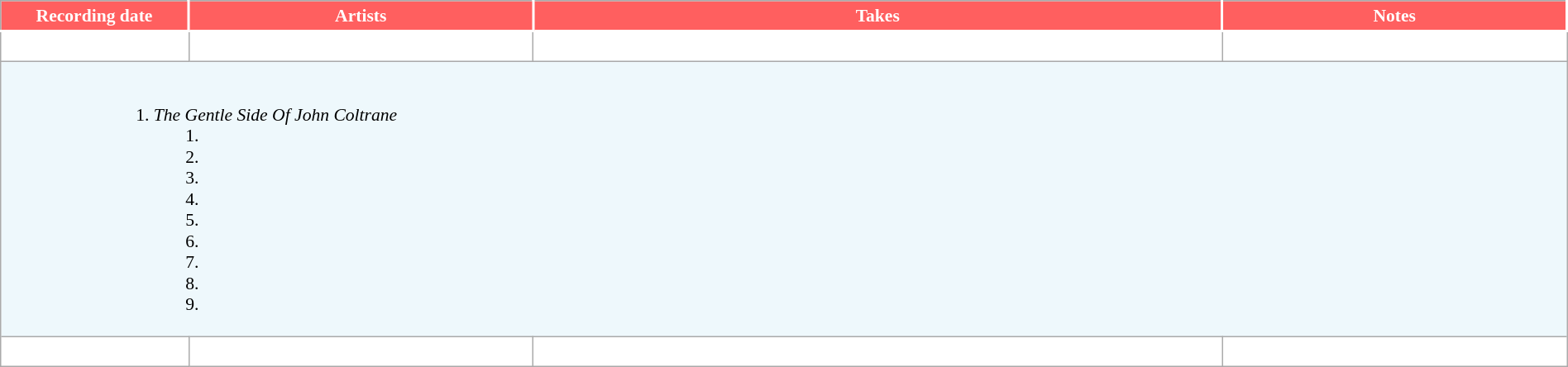<table class="wikitable collapsible" border="0" cellpadding="1" style="color: black; background-color: #FFFFFF; font-size: 90%; width:100%">
<tr style="color:white">
<th scope="col" style="background-color:#FF5F5F; border: solid white; border-width: 0px 2px 2px 0px">Recording date</th>
<th scope="col" style="background-color:#FF5F5F; border: solid white; border-width: 0px 2px 2px 0px">Artists</th>
<th scope="col" style="background-color:#FF5F5F; border: solid white; border-width: 0px 2px 2px 0px">Takes</th>
<th scope="col" style="background-color:#FF5F5F; border: solid white; border-width: 0px 2px 2px 0px">Notes</th>
</tr>
<tr>
<td width="12%"></td>
<td width="22%"></td>
<td width="44%"><br></td>
<td width="22%"></td>
</tr>
<tr valign="bottom;" style="text-align:left">
<td colspan=6 style="background:#EEF8FC; border-style: solid; border-width: 0px 1px 0px 1px;"><br>
<ol>
<ol><ol>
<li> <em>The Gentle Side Of John Coltrane</em><ol>
<li> <li> <li> <li> <li> 
<li> </li>
<li> </li>
<li> </li>
<li> </ol></ol></td>
</tr>
<tr>
<td width="12%"></td>
<td width="22%"></td>
<td width="44%"><br></td>
<td width="22%"></td>
</tr>
</table>
